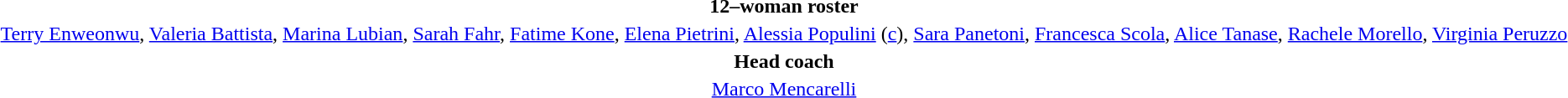<table style="text-align: center; margin-top: 2em; margin-left: auto; margin-right: auto">
<tr>
<td><strong>12–woman roster</strong></td>
</tr>
<tr>
<td><a href='#'>Terry Enweonwu</a>, <a href='#'>Valeria Battista</a>, <a href='#'>Marina Lubian</a>, <a href='#'>Sarah Fahr</a>, <a href='#'>Fatime Kone</a>, <a href='#'>Elena Pietrini</a>, <a href='#'>Alessia Populini</a>  (<a href='#'>c</a>), <a href='#'>Sara Panetoni</a>, <a href='#'>Francesca Scola</a>, <a href='#'>Alice Tanase</a>, <a href='#'>Rachele Morello</a>, <a href='#'>Virginia Peruzzo</a></td>
</tr>
<tr>
<td><strong>Head coach</strong></td>
</tr>
<tr>
<td><a href='#'>Marco Mencarelli</a></td>
</tr>
</table>
